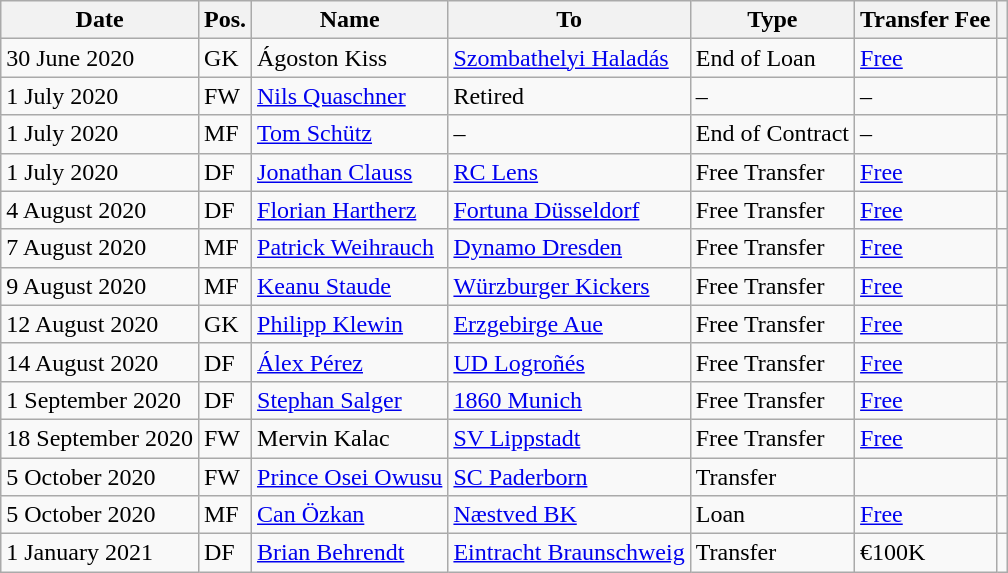<table class="wikitable">
<tr>
<th>Date</th>
<th>Pos.</th>
<th>Name</th>
<th>To</th>
<th>Type</th>
<th>Transfer Fee</th>
<th></th>
</tr>
<tr>
<td>30 June 2020</td>
<td>GK</td>
<td> Ágoston Kiss</td>
<td> <a href='#'>Szombathelyi Haladás</a></td>
<td>End of Loan</td>
<td><a href='#'>Free</a></td>
<td></td>
</tr>
<tr>
<td>1 July 2020</td>
<td>FW</td>
<td> <a href='#'>Nils Quaschner</a></td>
<td>Retired</td>
<td>–</td>
<td>–</td>
<td></td>
</tr>
<tr>
<td>1 July 2020</td>
<td>MF</td>
<td> <a href='#'>Tom Schütz</a></td>
<td>–</td>
<td>End of Contract</td>
<td>–</td>
<td></td>
</tr>
<tr>
<td>1 July 2020</td>
<td>DF</td>
<td> <a href='#'>Jonathan Clauss</a></td>
<td> <a href='#'>RC Lens</a></td>
<td>Free Transfer</td>
<td><a href='#'>Free</a></td>
<td></td>
</tr>
<tr>
<td>4 August 2020</td>
<td>DF</td>
<td> <a href='#'>Florian Hartherz</a></td>
<td><a href='#'>Fortuna Düsseldorf</a></td>
<td>Free Transfer</td>
<td><a href='#'>Free</a></td>
<td></td>
</tr>
<tr>
<td>7 August 2020</td>
<td>MF</td>
<td> <a href='#'>Patrick Weihrauch</a></td>
<td><a href='#'>Dynamo Dresden</a></td>
<td>Free Transfer</td>
<td><a href='#'>Free</a></td>
<td></td>
</tr>
<tr>
<td>9 August 2020</td>
<td>MF</td>
<td> <a href='#'>Keanu Staude</a></td>
<td><a href='#'>Würzburger Kickers</a></td>
<td>Free Transfer</td>
<td><a href='#'>Free</a></td>
<td></td>
</tr>
<tr>
<td>12 August 2020</td>
<td>GK</td>
<td> <a href='#'>Philipp Klewin</a></td>
<td><a href='#'>Erzgebirge Aue</a></td>
<td>Free Transfer</td>
<td><a href='#'>Free</a></td>
<td></td>
</tr>
<tr>
<td>14 August 2020</td>
<td>DF</td>
<td> <a href='#'>Álex Pérez</a></td>
<td> <a href='#'>UD Logroñés</a></td>
<td>Free Transfer</td>
<td><a href='#'>Free</a></td>
<td></td>
</tr>
<tr>
<td>1 September 2020</td>
<td>DF</td>
<td> <a href='#'>Stephan Salger</a></td>
<td><a href='#'>1860 Munich</a></td>
<td>Free Transfer</td>
<td><a href='#'>Free</a></td>
<td></td>
</tr>
<tr>
<td>18 September 2020</td>
<td>FW</td>
<td> Mervin Kalac</td>
<td><a href='#'>SV Lippstadt</a></td>
<td>Free Transfer</td>
<td><a href='#'>Free</a></td>
<td></td>
</tr>
<tr>
<td>5 October 2020</td>
<td>FW</td>
<td> <a href='#'>Prince Osei Owusu</a></td>
<td><a href='#'>SC Paderborn</a></td>
<td>Transfer</td>
<td></td>
<td></td>
</tr>
<tr>
<td>5 October 2020</td>
<td>MF</td>
<td> <a href='#'>Can Özkan</a></td>
<td> <a href='#'>Næstved BK</a></td>
<td>Loan</td>
<td><a href='#'>Free</a></td>
<td></td>
</tr>
<tr>
<td>1 January 2021</td>
<td>DF</td>
<td> <a href='#'>Brian Behrendt</a></td>
<td><a href='#'>Eintracht Braunschweig</a></td>
<td>Transfer</td>
<td>€100K</td>
<td></td>
</tr>
</table>
